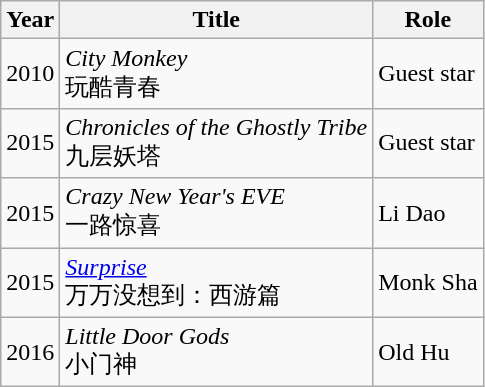<table class="wikitable sortable">
<tr>
<th>Year</th>
<th>Title</th>
<th>Role</th>
</tr>
<tr>
<td>2010</td>
<td><em>City Monkey</em><br>玩酷青春</td>
<td>Guest star</td>
</tr>
<tr>
<td>2015</td>
<td><em>Chronicles of the Ghostly Tribe</em><br>九层妖塔</td>
<td>Guest star</td>
</tr>
<tr>
<td>2015</td>
<td><em>Crazy New Year's EVE</em><br>一路惊喜</td>
<td>Li Dao</td>
</tr>
<tr>
<td>2015</td>
<td><em><a href='#'>Surprise</a></em><br>万万没想到：西游篇</td>
<td>Monk Sha</td>
</tr>
<tr>
<td>2016</td>
<td><em>Little Door Gods</em><br>小门神</td>
<td>Old Hu</td>
</tr>
</table>
